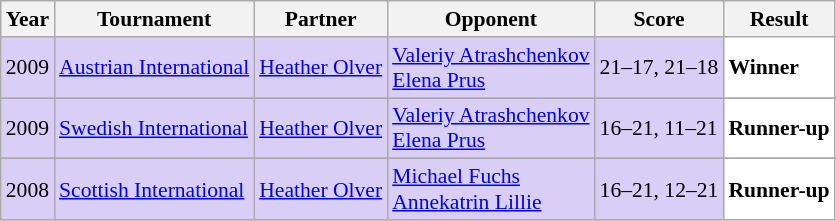<table class="sortable wikitable" style="font-size: 90%;">
<tr>
<th>Year</th>
<th>Tournament</th>
<th>Partner</th>
<th>Opponent</th>
<th>Score</th>
<th>Result</th>
</tr>
<tr style="background:#D8CEF6">
<td align="center">2009</td>
<td align="left"><a href='#'>Austrian International</a></td>
<td align="left"> <a href='#'>Heather Olver</a></td>
<td align="left"> <a href='#'>Valeriy Atrashchenkov</a> <br>  <a href='#'>Elena Prus</a></td>
<td align="left">21–17, 21–18</td>
<td style="text-align:left; background:white"> <strong>Winner</strong></td>
</tr>
<tr>
</tr>
<tr style="background:#D8CEF6">
<td align="center">2009</td>
<td align="left"><a href='#'>Swedish International</a></td>
<td align="left"> <a href='#'>Heather Olver</a></td>
<td align="left"> <a href='#'>Valeriy Atrashchenkov</a> <br>  <a href='#'>Elena Prus</a></td>
<td align="left">16–21, 11–21</td>
<td style="text-align:left; background:white"> <strong>Runner-up</strong></td>
</tr>
<tr>
</tr>
<tr style="background:#D8CEF6">
<td align="center">2008</td>
<td align="left"><a href='#'>Scottish International</a></td>
<td align="left"> <a href='#'>Heather Olver</a></td>
<td align="left"> <a href='#'>Michael Fuchs</a> <br>  <a href='#'>Annekatrin Lillie</a></td>
<td align="left">16–21, 12–21</td>
<td style="text-align:left; background:white"> <strong>Runner-up</strong></td>
</tr>
</table>
